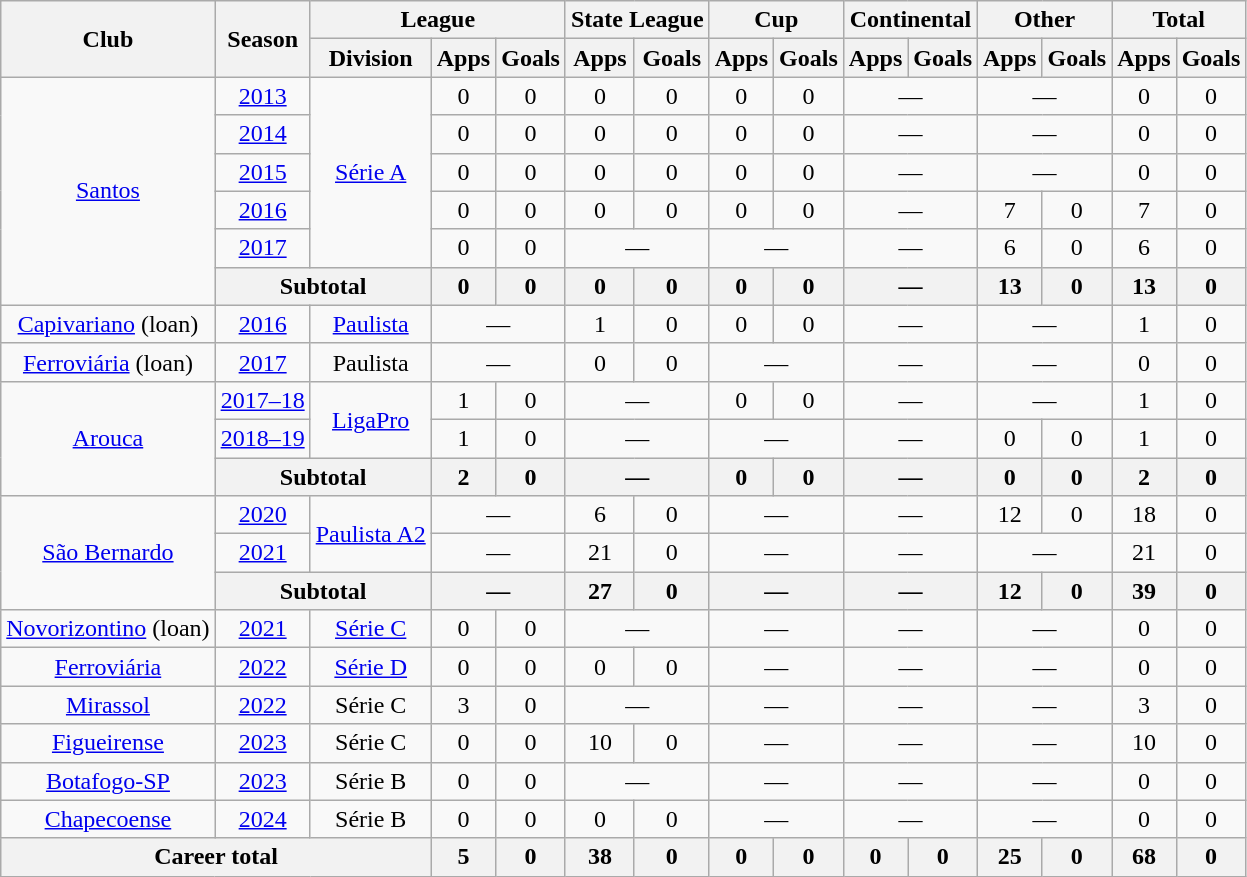<table class="wikitable" style="text-align: center;">
<tr>
<th rowspan="2">Club</th>
<th rowspan="2">Season</th>
<th colspan="3">League</th>
<th colspan="2">State League</th>
<th colspan="2">Cup</th>
<th colspan="2">Continental</th>
<th colspan="2">Other</th>
<th colspan="2">Total</th>
</tr>
<tr>
<th>Division</th>
<th>Apps</th>
<th>Goals</th>
<th>Apps</th>
<th>Goals</th>
<th>Apps</th>
<th>Goals</th>
<th>Apps</th>
<th>Goals</th>
<th>Apps</th>
<th>Goals</th>
<th>Apps</th>
<th>Goals</th>
</tr>
<tr>
<td rowspan="6" valign="center"><a href='#'>Santos</a></td>
<td><a href='#'>2013</a></td>
<td rowspan="5"><a href='#'>Série A</a></td>
<td>0</td>
<td>0</td>
<td>0</td>
<td>0</td>
<td>0</td>
<td>0</td>
<td colspan="2">—</td>
<td colspan="2">—</td>
<td>0</td>
<td>0</td>
</tr>
<tr>
<td><a href='#'>2014</a></td>
<td>0</td>
<td>0</td>
<td>0</td>
<td>0</td>
<td>0</td>
<td>0</td>
<td colspan="2">—</td>
<td colspan="2">—</td>
<td>0</td>
<td>0</td>
</tr>
<tr>
<td><a href='#'>2015</a></td>
<td>0</td>
<td>0</td>
<td>0</td>
<td>0</td>
<td>0</td>
<td>0</td>
<td colspan="2">—</td>
<td colspan="2">—</td>
<td>0</td>
<td>0</td>
</tr>
<tr>
<td><a href='#'>2016</a></td>
<td>0</td>
<td>0</td>
<td>0</td>
<td>0</td>
<td>0</td>
<td>0</td>
<td colspan="2">—</td>
<td>7</td>
<td>0</td>
<td>7</td>
<td>0</td>
</tr>
<tr>
<td><a href='#'>2017</a></td>
<td>0</td>
<td>0</td>
<td colspan="2">—</td>
<td colspan="2">—</td>
<td colspan="2">—</td>
<td>6</td>
<td>0</td>
<td>6</td>
<td>0</td>
</tr>
<tr>
<th colspan="2">Subtotal</th>
<th>0</th>
<th>0</th>
<th>0</th>
<th>0</th>
<th>0</th>
<th>0</th>
<th colspan="2">—</th>
<th>13</th>
<th>0</th>
<th>13</th>
<th>0</th>
</tr>
<tr>
<td valign="center"><a href='#'>Capivariano</a> (loan)</td>
<td><a href='#'>2016</a></td>
<td><a href='#'>Paulista</a></td>
<td colspan="2">—</td>
<td>1</td>
<td>0</td>
<td>0</td>
<td>0</td>
<td colspan="2">—</td>
<td colspan="2">—</td>
<td>1</td>
<td>0</td>
</tr>
<tr>
<td valign="center"><a href='#'>Ferroviária</a> (loan)</td>
<td><a href='#'>2017</a></td>
<td>Paulista</td>
<td colspan="2">—</td>
<td>0</td>
<td>0</td>
<td colspan="2">—</td>
<td colspan="2">—</td>
<td colspan="2">—</td>
<td>0</td>
<td>0</td>
</tr>
<tr>
<td rowspan="3" valign="center"><a href='#'>Arouca</a></td>
<td><a href='#'>2017–18</a></td>
<td rowspan="2"><a href='#'>LigaPro</a></td>
<td>1</td>
<td>0</td>
<td colspan="2">—</td>
<td>0</td>
<td>0</td>
<td colspan="2">—</td>
<td colspan="2">—</td>
<td>1</td>
<td>0</td>
</tr>
<tr>
<td><a href='#'>2018–19</a></td>
<td>1</td>
<td>0</td>
<td colspan="2">—</td>
<td colspan="2">—</td>
<td colspan="2">—</td>
<td>0</td>
<td>0</td>
<td>1</td>
<td>0</td>
</tr>
<tr>
<th colspan="2">Subtotal</th>
<th>2</th>
<th>0</th>
<th colspan="2">—</th>
<th>0</th>
<th>0</th>
<th colspan="2">—</th>
<th>0</th>
<th>0</th>
<th>2</th>
<th>0</th>
</tr>
<tr>
<td rowspan="3" valign="center"><a href='#'>São Bernardo</a></td>
<td><a href='#'>2020</a></td>
<td rowspan="2"><a href='#'>Paulista A2</a></td>
<td colspan="2">—</td>
<td>6</td>
<td>0</td>
<td colspan="2">—</td>
<td colspan="2">—</td>
<td>12</td>
<td>0</td>
<td>18</td>
<td>0</td>
</tr>
<tr>
<td><a href='#'>2021</a></td>
<td colspan="2">—</td>
<td>21</td>
<td>0</td>
<td colspan="2">—</td>
<td colspan="2">—</td>
<td colspan="2">—</td>
<td>21</td>
<td>0</td>
</tr>
<tr>
<th colspan="2">Subtotal</th>
<th colspan="2">—</th>
<th>27</th>
<th>0</th>
<th colspan="2">—</th>
<th colspan="2">—</th>
<th>12</th>
<th>0</th>
<th>39</th>
<th>0</th>
</tr>
<tr>
<td valign="center"><a href='#'>Novorizontino</a> (loan)</td>
<td><a href='#'>2021</a></td>
<td><a href='#'>Série C</a></td>
<td>0</td>
<td>0</td>
<td colspan="2">—</td>
<td colspan="2">—</td>
<td colspan="2">—</td>
<td colspan="2">—</td>
<td>0</td>
<td>0</td>
</tr>
<tr>
<td valign="center"><a href='#'>Ferroviária</a></td>
<td><a href='#'>2022</a></td>
<td><a href='#'>Série D</a></td>
<td>0</td>
<td>0</td>
<td>0</td>
<td>0</td>
<td colspan="2">—</td>
<td colspan="2">—</td>
<td colspan="2">—</td>
<td>0</td>
<td>0</td>
</tr>
<tr>
<td valign="center"><a href='#'>Mirassol</a></td>
<td><a href='#'>2022</a></td>
<td>Série C</td>
<td>3</td>
<td>0</td>
<td colspan="2">—</td>
<td colspan="2">—</td>
<td colspan="2">—</td>
<td colspan="2">—</td>
<td>3</td>
<td>0</td>
</tr>
<tr>
<td valign="center"><a href='#'>Figueirense</a></td>
<td><a href='#'>2023</a></td>
<td>Série C</td>
<td>0</td>
<td>0</td>
<td>10</td>
<td>0</td>
<td colspan="2">—</td>
<td colspan="2">—</td>
<td colspan="2">—</td>
<td>10</td>
<td>0</td>
</tr>
<tr>
<td valign="center"><a href='#'>Botafogo-SP</a></td>
<td><a href='#'>2023</a></td>
<td>Série B</td>
<td>0</td>
<td>0</td>
<td colspan="2">—</td>
<td colspan="2">—</td>
<td colspan="2">—</td>
<td colspan="2">—</td>
<td>0</td>
<td>0</td>
</tr>
<tr>
<td valign="center"><a href='#'>Chapecoense</a></td>
<td><a href='#'>2024</a></td>
<td>Série B</td>
<td>0</td>
<td>0</td>
<td>0</td>
<td>0</td>
<td colspan="2">—</td>
<td colspan="2">—</td>
<td colspan="2">—</td>
<td>0</td>
<td>0</td>
</tr>
<tr>
<th colspan="3"><strong>Career total</strong></th>
<th>5</th>
<th>0</th>
<th>38</th>
<th>0</th>
<th>0</th>
<th>0</th>
<th>0</th>
<th>0</th>
<th>25</th>
<th>0</th>
<th>68</th>
<th>0</th>
</tr>
</table>
